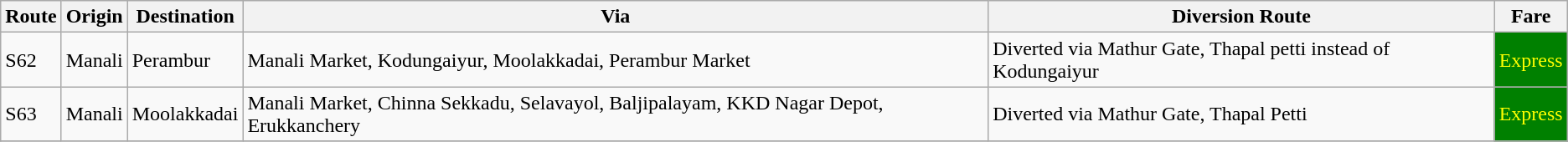<table class="wikitable sortable collapsable plainrowheaders">
<tr>
<th>Route</th>
<th>Origin</th>
<th>Destination</th>
<th>Via</th>
<th>Diversion Route</th>
<th>Fare</th>
</tr>
<tr>
<td>S62</td>
<td>Manali</td>
<td>Perambur</td>
<td>Manali Market, Kodungaiyur, Moolakkadai, Perambur Market</td>
<td>Diverted via Mathur Gate, Thapal petti instead of Kodungaiyur</td>
<td style="background:green; color:yellow">Express</td>
</tr>
<tr>
<td>S63</td>
<td>Manali</td>
<td>Moolakkadai</td>
<td>Manali Market, Chinna Sekkadu, Selavayol, Baljipalayam, KKD Nagar Depot, Erukkanchery</td>
<td>Diverted via Mathur Gate, Thapal Petti</td>
<td style="background:green; color:yellow">Express</td>
</tr>
<tr>
</tr>
</table>
